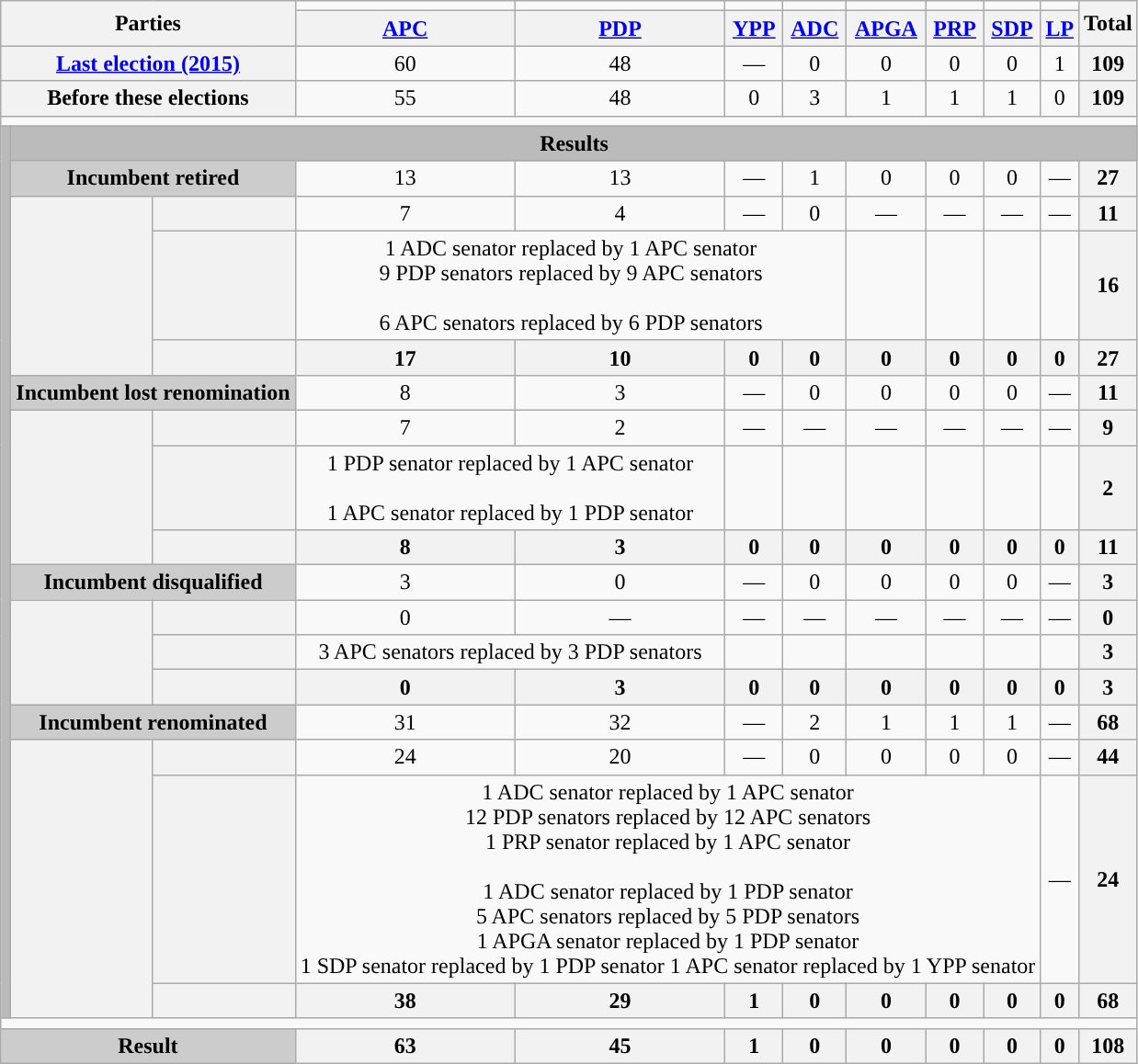<table class=wikitable style=text-align:center>
<tr>
<th colspan=3 rowspan=2>Parties</th>
<td style="background-color:"></td>
<td style="background-color:"></td>
<td style="background-color:"></td>
<td style="background-color:"></td>
<td style="background-color:"></td>
<td style="background-color:"></td>
<td style="background-color:"></td>
<td style="background-color:"></td>
<th rowspan=2>Total</th>
</tr>
<tr>
<th><a href='#'>APC</a></th>
<th><a href='#'>PDP</a></th>
<th><a href='#'>YPP</a></th>
<th><a href='#'>ADC</a></th>
<th><a href='#'>APGA</a></th>
<th><a href='#'>PRP</a></th>
<th><a href='#'>SDP</a></th>
<th><a href='#'>LP</a></th>
</tr>
<tr>
<th colspan=3><a href='#'>Last election (2015)</a></th>
<td>60</td>
<td>48</td>
<td>—</td>
<td>0</td>
<td>0</td>
<td>0</td>
<td>0</td>
<td>1</td>
<th>109</th>
</tr>
<tr>
<th colspan=3>Before these elections</th>
<td>55</td>
<td>48</td>
<td>0</td>
<td>3</td>
<td>1</td>
<td>1</td>
<td>1</td>
<td>0</td>
<th>109</th>
</tr>
<tr>
<td colspan=100></td>
</tr>
<tr>
<th rowspan=17 style="background:#bbb"></th>
<th colspan=11 style="background:#bbb">Results</th>
</tr>
<tr>
<th colspan=2 style="background:#ccc">Incumbent retired</th>
<td>13</td>
<td>13</td>
<td>—</td>
<td>1</td>
<td>0</td>
<td>0</td>
<td>0</td>
<td>—</td>
<th>27</th>
</tr>
<tr>
<th rowspan=3></th>
<th></th>
<td>7</td>
<td>4</td>
<td>—</td>
<td>0</td>
<td>—</td>
<td>—</td>
<td>—</td>
<td>—</td>
<th>11</th>
</tr>
<tr>
<th></th>
<td colspan=4 > 1 ADC senator replaced by  1 APC senator<br> 9 PDP senators replaced by  9 APC senators<br><br> 6 APC senators replaced by  6 PDP senators</td>
<td></td>
<td></td>
<td></td>
<td></td>
<th>16</th>
</tr>
<tr>
<th></th>
<th>17</th>
<th>10</th>
<th>0</th>
<th>0</th>
<th>0</th>
<th>0</th>
<th>0</th>
<th>0</th>
<th>27</th>
</tr>
<tr>
<th colspan=2 style="background:#ccc">Incumbent lost renomination</th>
<td>8</td>
<td>3</td>
<td>—</td>
<td>0</td>
<td>0</td>
<td>0</td>
<td>0</td>
<td>—</td>
<th>11</th>
</tr>
<tr>
<th rowspan=3></th>
<th></th>
<td>7</td>
<td>2</td>
<td>—</td>
<td>—</td>
<td>—</td>
<td>—</td>
<td>—</td>
<td>—</td>
<th>9</th>
</tr>
<tr>
<th></th>
<td colspan=2 > 1 PDP senator replaced by  1 APC senator<br><br> 1 APC senator replaced by  1 PDP senator</td>
<td></td>
<td></td>
<td></td>
<td></td>
<td></td>
<td></td>
<th>2</th>
</tr>
<tr>
<th></th>
<th>8</th>
<th>3</th>
<th>0</th>
<th>0</th>
<th>0</th>
<th>0</th>
<th>0</th>
<th>0</th>
<th>11</th>
</tr>
<tr>
<th colspan=2 style="background:#ccc">Incumbent disqualified</th>
<td>3</td>
<td>0</td>
<td>—</td>
<td>0</td>
<td>0</td>
<td>0</td>
<td>0</td>
<td>—</td>
<th>3</th>
</tr>
<tr>
<th rowspan=3></th>
<th></th>
<td>0</td>
<td>—</td>
<td>—</td>
<td>—</td>
<td>—</td>
<td>—</td>
<td>—</td>
<td>—</td>
<th>0</th>
</tr>
<tr>
<th></th>
<td colspan=2 > 3 APC senators replaced by  3 PDP senators</td>
<td></td>
<td></td>
<td></td>
<td></td>
<td></td>
<td></td>
<th>3</th>
</tr>
<tr>
<th></th>
<th>0</th>
<th>3</th>
<th>0</th>
<th>0</th>
<th>0</th>
<th>0</th>
<th>0</th>
<th>0</th>
<th>3</th>
</tr>
<tr>
<th colspan=2 style="background:#ccc">Incumbent renominated</th>
<td>31</td>
<td>32</td>
<td>—</td>
<td>2</td>
<td>1</td>
<td>1</td>
<td>1</td>
<td>—</td>
<th>68</th>
</tr>
<tr>
<th rowspan=3></th>
<th></th>
<td>24</td>
<td>20</td>
<td>—</td>
<td>0</td>
<td>0</td>
<td>0</td>
<td>0</td>
<td>—</td>
<th>44</th>
</tr>
<tr>
<th></th>
<td colspan=7 > 1 ADC senator replaced by  1 APC senator<br> 12 PDP senators replaced by  12 APC senators<br> 1 PRP senator replaced by  1 APC senator<br><br> 1 ADC senator replaced by  1 PDP senator<br>
 5 APC senators replaced by  5 PDP senators<br>
 1 APGA senator replaced by  1 PDP senator<br>
 1 SDP senator replaced by  1 PDP senator 1 APC senator replaced by  1 YPP senator</td>
<td>—</td>
<th>24</th>
</tr>
<tr>
<th></th>
<th>38</th>
<th>29</th>
<th>1</th>
<th>0</th>
<th>0</th>
<th>0</th>
<th>0</th>
<th>0</th>
<th>68</th>
</tr>
<tr>
<td colspan=100></td>
</tr>
<tr>
<th colspan=3 style="background:#ccc">Result</th>
<th>63</th>
<th>45</th>
<th>1</th>
<th>0</th>
<th>0</th>
<th>0</th>
<th>0</th>
<th>0</th>
<th>108</th>
</tr>
</table>
